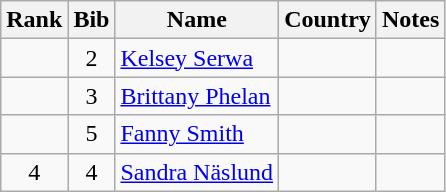<table class="wikitable" style="text-align:center;">
<tr>
<th>Rank</th>
<th>Bib</th>
<th>Name</th>
<th>Country</th>
<th>Notes</th>
</tr>
<tr>
<td></td>
<td>2</td>
<td align=left><a href='#'>Kelsey Serwa</a></td>
<td align="left"></td>
<td></td>
</tr>
<tr>
<td></td>
<td>3</td>
<td align=left><a href='#'>Brittany Phelan</a></td>
<td align="left"></td>
<td></td>
</tr>
<tr>
<td></td>
<td>5</td>
<td align=left><a href='#'>Fanny Smith</a></td>
<td align="left"></td>
<td></td>
</tr>
<tr>
<td>4</td>
<td>4</td>
<td align=left><a href='#'>Sandra Näslund</a></td>
<td align="left"></td>
<td></td>
</tr>
</table>
